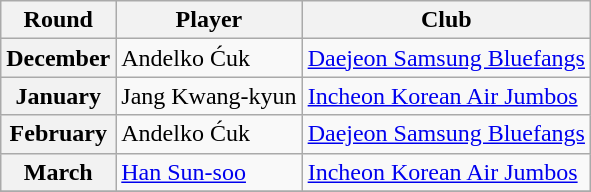<table class=wikitable>
<tr>
<th>Round</th>
<th>Player</th>
<th>Club</th>
</tr>
<tr>
<th>December</th>
<td> Andelko Ćuk</td>
<td><a href='#'>Daejeon Samsung Bluefangs</a></td>
</tr>
<tr>
<th>January</th>
<td> Jang Kwang-kyun</td>
<td><a href='#'>Incheon Korean Air Jumbos</a></td>
</tr>
<tr>
<th>February</th>
<td> Andelko Ćuk</td>
<td><a href='#'>Daejeon Samsung Bluefangs</a></td>
</tr>
<tr>
<th>March</th>
<td> <a href='#'>Han Sun-soo</a></td>
<td><a href='#'>Incheon Korean Air Jumbos</a></td>
</tr>
<tr>
</tr>
</table>
